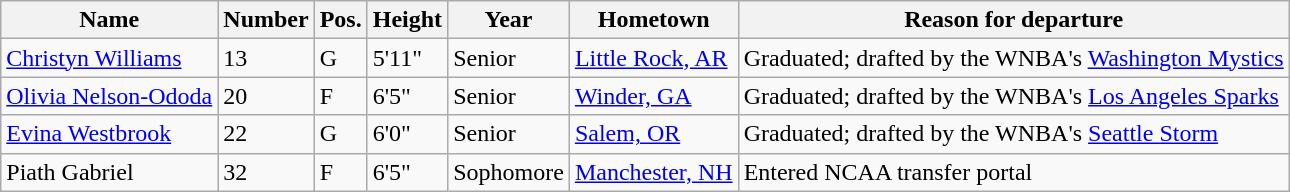<table class="wikitable" border="1">
<tr>
<th>Name</th>
<th>Number</th>
<th>Pos.</th>
<th>Height</th>
<th>Year</th>
<th>Hometown</th>
<th class="unsortable">Reason for departure</th>
</tr>
<tr>
<td><a href='#'>Christyn Williams</a></td>
<td>13</td>
<td>G</td>
<td>5'11"</td>
<td>Senior</td>
<td><a href='#'>Little Rock, AR</a></td>
<td>Graduated; drafted by the WNBA's <a href='#'>Washington Mystics</a></td>
</tr>
<tr>
<td><a href='#'>Olivia Nelson-Ododa</a></td>
<td>20</td>
<td>F</td>
<td>6'5"</td>
<td>Senior</td>
<td><a href='#'>Winder, GA</a></td>
<td>Graduated; drafted by the WNBA's <a href='#'>Los Angeles Sparks</a></td>
</tr>
<tr>
<td><a href='#'>Evina Westbrook</a></td>
<td>22</td>
<td>G</td>
<td>6'0"</td>
<td>Senior</td>
<td><a href='#'>Salem, OR</a></td>
<td>Graduated; drafted by the WNBA's <a href='#'>Seattle Storm</a></td>
</tr>
<tr>
<td>Piath Gabriel</td>
<td>32</td>
<td>F</td>
<td>6'5"</td>
<td>Sophomore</td>
<td><a href='#'>Manchester, NH</a></td>
<td>Entered NCAA transfer portal</td>
</tr>
</table>
